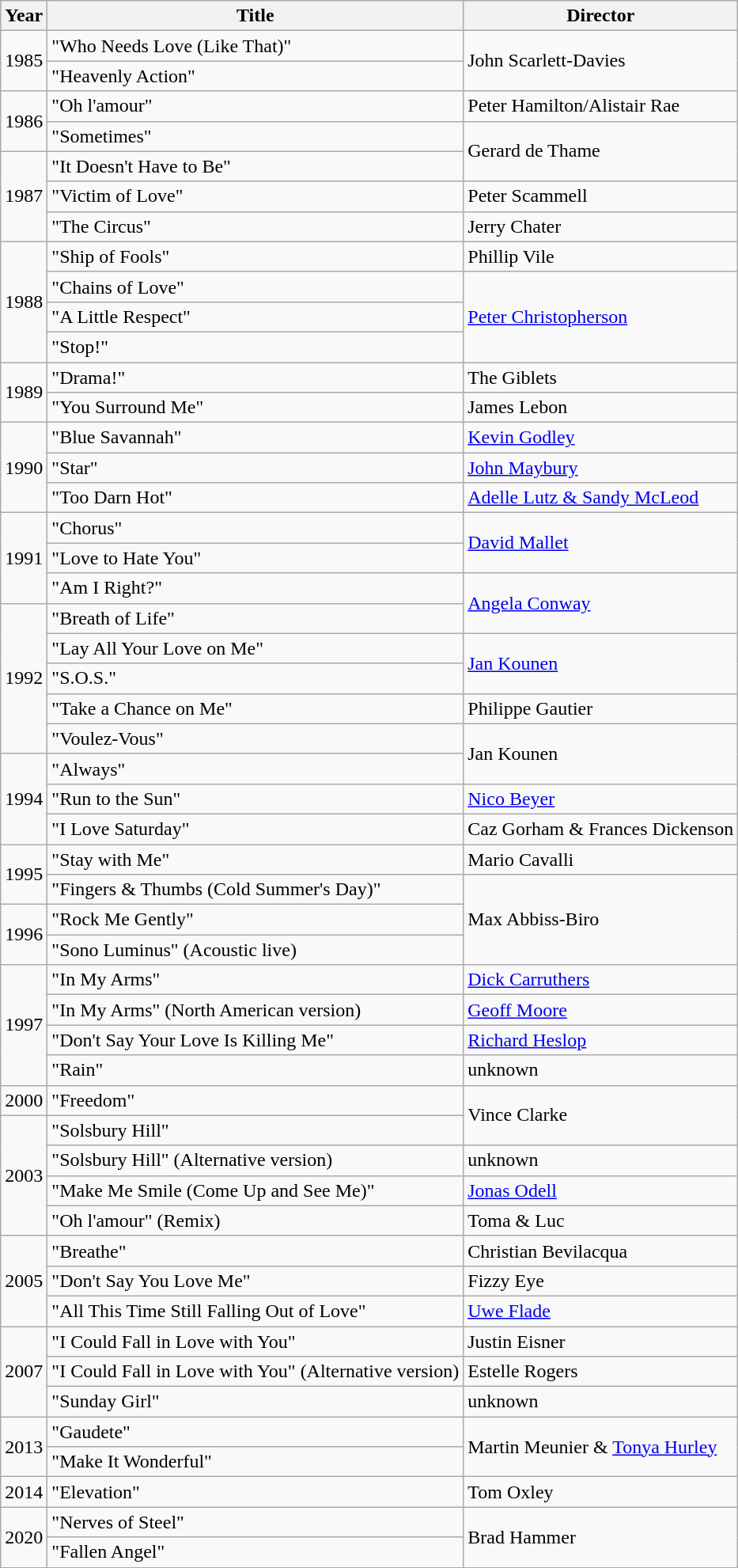<table class="wikitable">
<tr>
<th>Year</th>
<th>Title</th>
<th>Director</th>
</tr>
<tr>
<td rowspan=2>1985</td>
<td>"Who Needs Love (Like That)"</td>
<td rowspan=2>John Scarlett-Davies</td>
</tr>
<tr>
<td>"Heavenly Action"</td>
</tr>
<tr>
<td rowspan=2>1986</td>
<td>"Oh l'amour"</td>
<td>Peter Hamilton/Alistair Rae</td>
</tr>
<tr>
<td>"Sometimes"</td>
<td rowspan=2>Gerard de Thame</td>
</tr>
<tr>
<td rowspan=3>1987</td>
<td>"It Doesn't Have to Be"</td>
</tr>
<tr>
<td>"Victim of Love"</td>
<td>Peter Scammell</td>
</tr>
<tr>
<td>"The Circus"</td>
<td>Jerry Chater</td>
</tr>
<tr>
<td rowspan=4>1988</td>
<td>"Ship of Fools"</td>
<td>Phillip Vile</td>
</tr>
<tr>
<td>"Chains of Love"</td>
<td rowspan=3><a href='#'>Peter Christopherson</a></td>
</tr>
<tr>
<td>"A Little Respect"</td>
</tr>
<tr>
<td>"Stop!"</td>
</tr>
<tr>
<td rowspan=2>1989</td>
<td>"Drama!"</td>
<td>The Giblets</td>
</tr>
<tr>
<td>"You Surround Me"</td>
<td>James Lebon</td>
</tr>
<tr>
<td rowspan=3>1990</td>
<td>"Blue Savannah"</td>
<td><a href='#'>Kevin Godley</a></td>
</tr>
<tr>
<td>"Star"</td>
<td><a href='#'>John Maybury</a></td>
</tr>
<tr>
<td>"Too Darn Hot"</td>
<td><a href='#'>Adelle Lutz & Sandy McLeod</a></td>
</tr>
<tr>
<td rowspan=3>1991</td>
<td>"Chorus"</td>
<td rowspan=2><a href='#'>David Mallet</a></td>
</tr>
<tr>
<td>"Love to Hate You"</td>
</tr>
<tr>
<td>"Am I Right?"</td>
<td rowspan=2><a href='#'>Angela Conway</a></td>
</tr>
<tr>
<td rowspan=5>1992</td>
<td>"Breath of Life"</td>
</tr>
<tr>
<td>"Lay All Your Love on Me"</td>
<td rowspan=2><a href='#'>Jan Kounen</a></td>
</tr>
<tr>
<td>"S.O.S."</td>
</tr>
<tr>
<td>"Take a Chance on Me"</td>
<td>Philippe Gautier</td>
</tr>
<tr>
<td>"Voulez-Vous"</td>
<td rowspan=2>Jan Kounen</td>
</tr>
<tr>
<td rowspan=3>1994</td>
<td>"Always"</td>
</tr>
<tr>
<td>"Run to the Sun"</td>
<td><a href='#'>Nico Beyer</a></td>
</tr>
<tr>
<td>"I Love Saturday"</td>
<td>Caz Gorham & Frances Dickenson</td>
</tr>
<tr>
<td rowspan=2>1995</td>
<td>"Stay with Me"</td>
<td>Mario Cavalli</td>
</tr>
<tr>
<td>"Fingers & Thumbs (Cold Summer's Day)"</td>
<td rowspan=3>Max Abbiss-Biro</td>
</tr>
<tr>
<td rowspan=2>1996</td>
<td>"Rock Me Gently"</td>
</tr>
<tr>
<td>"Sono Luminus" (Acoustic live)</td>
</tr>
<tr>
<td rowspan=4>1997</td>
<td>"In My Arms"</td>
<td><a href='#'>Dick Carruthers</a></td>
</tr>
<tr>
<td>"In My Arms" (North American version)</td>
<td><a href='#'>Geoff Moore</a></td>
</tr>
<tr>
<td>"Don't Say Your Love Is Killing Me"</td>
<td><a href='#'>Richard Heslop</a></td>
</tr>
<tr>
<td>"Rain"</td>
<td>unknown</td>
</tr>
<tr>
<td rowspan=1>2000</td>
<td>"Freedom"</td>
<td rowspan=2>Vince Clarke</td>
</tr>
<tr>
<td rowspan=4>2003</td>
<td>"Solsbury Hill"</td>
</tr>
<tr>
<td>"Solsbury Hill" (Alternative version)</td>
<td>unknown</td>
</tr>
<tr>
<td>"Make Me Smile (Come Up and See Me)"</td>
<td><a href='#'>Jonas Odell</a></td>
</tr>
<tr>
<td>"Oh l'amour" (Remix)</td>
<td>Toma & Luc</td>
</tr>
<tr>
<td rowspan=3>2005</td>
<td>"Breathe"</td>
<td>Christian Bevilacqua</td>
</tr>
<tr>
<td>"Don't Say You Love Me"</td>
<td>Fizzy Eye</td>
</tr>
<tr>
<td>"All This Time Still Falling Out of Love"</td>
<td><a href='#'>Uwe Flade</a></td>
</tr>
<tr>
<td rowspan=3>2007</td>
<td>"I Could Fall in Love with You"</td>
<td>Justin Eisner</td>
</tr>
<tr>
<td>"I Could Fall in Love with You" (Alternative version)</td>
<td>Estelle Rogers</td>
</tr>
<tr>
<td>"Sunday Girl"</td>
<td>unknown</td>
</tr>
<tr>
<td rowspan=2>2013</td>
<td>"Gaudete"</td>
<td rowspan=2>Martin Meunier & <a href='#'>Tonya Hurley</a></td>
</tr>
<tr>
<td>"Make It Wonderful"</td>
</tr>
<tr>
<td>2014</td>
<td>"Elevation"</td>
<td>Tom Oxley</td>
</tr>
<tr>
<td rowspan="2">2020</td>
<td>"Nerves of Steel"</td>
<td rowspan=2>Brad Hammer</td>
</tr>
<tr>
<td>"Fallen Angel"</td>
</tr>
</table>
